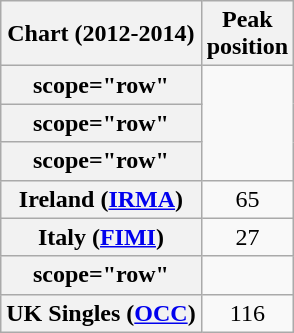<table class="wikitable sortable plainrowheaders">
<tr>
<th>Chart (2012-2014)</th>
<th>Peak<br>position</th>
</tr>
<tr>
<th>scope="row"</th>
</tr>
<tr>
<th>scope="row" </th>
</tr>
<tr>
<th>scope="row" </th>
</tr>
<tr>
<th scope="row">Ireland (<a href='#'>IRMA</a>)</th>
<td style="text-align:center;">65</td>
</tr>
<tr>
<th scope="row">Italy (<a href='#'>FIMI</a>)</th>
<td style="text-align:center;">27</td>
</tr>
<tr>
<th>scope="row" </th>
</tr>
<tr>
<th scope="row">UK Singles (<a href='#'>OCC</a>)</th>
<td style="text-align:center;">116</td>
</tr>
</table>
